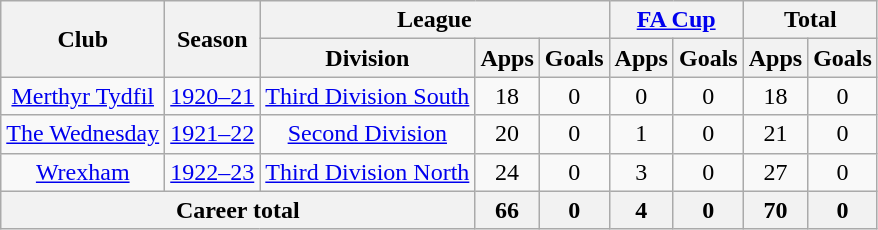<table class="wikitable" style="text-align:center">
<tr>
<th rowspan="2">Club</th>
<th rowspan="2">Season</th>
<th colspan="3">League</th>
<th colspan="2"><a href='#'>FA Cup</a></th>
<th colspan="2">Total</th>
</tr>
<tr>
<th>Division</th>
<th>Apps</th>
<th>Goals</th>
<th>Apps</th>
<th>Goals</th>
<th>Apps</th>
<th>Goals</th>
</tr>
<tr>
<td><a href='#'>Merthyr Tydfil</a></td>
<td><a href='#'>1920–21</a></td>
<td><a href='#'>Third Division South</a></td>
<td>18</td>
<td>0</td>
<td>0</td>
<td>0</td>
<td>18</td>
<td>0</td>
</tr>
<tr>
<td><a href='#'>The Wednesday</a></td>
<td><a href='#'>1921–22</a></td>
<td><a href='#'>Second Division</a></td>
<td>20</td>
<td>0</td>
<td>1</td>
<td>0</td>
<td>21</td>
<td>0</td>
</tr>
<tr>
<td><a href='#'>Wrexham</a></td>
<td><a href='#'>1922–23</a></td>
<td><a href='#'>Third Division North</a></td>
<td>24</td>
<td>0</td>
<td>3</td>
<td>0</td>
<td>27</td>
<td>0</td>
</tr>
<tr>
<th colspan="3">Career total</th>
<th>66</th>
<th>0</th>
<th>4</th>
<th>0</th>
<th>70</th>
<th>0</th>
</tr>
</table>
